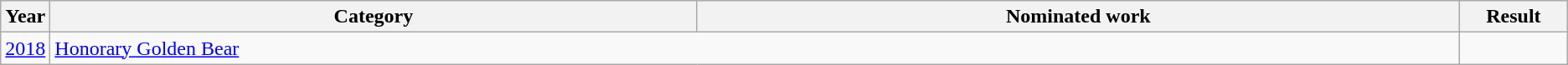<table class=wikitable>
<tr>
<th scope="col" style="width:1em;">Year</th>
<th scope="col" style="width:33em;">Category</th>
<th scope="col" style="width:39em;">Nominated work</th>
<th scope="col" style="width:5em;">Result</th>
</tr>
<tr>
<td><a href='#'>2018</a></td>
<td colspan="2"><a href='#'>Honorary Golden Bear</a></td>
<td></td>
</tr>
</table>
